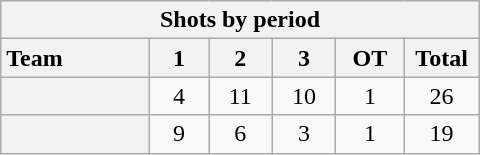<table style="width: 20em;" class="wikitable">
<tr>
<th scope="colgroup" colspan="6">Shots by period</th>
</tr>
<tr>
<th scope="col" style="width: 8em; text-align: left;">Team</th>
<th scope="col" style="width: 3em;">1</th>
<th scope="col" style="width: 3em;">2</th>
<th scope="col" style="width: 3em;">3</th>
<th scope="col" style="width: 3em;">OT</th>
<th scope="col" style="width: 3em;">Total</th>
</tr>
<tr style="text-align: center;">
<th scope="row" style="text-align: left;"></th>
<td>4</td>
<td>11</td>
<td>10</td>
<td>1</td>
<td>26</td>
</tr>
<tr style="text-align: center;">
<th scope="row" style="text-align: left;"></th>
<td>9</td>
<td>6</td>
<td>3</td>
<td>1</td>
<td>19</td>
</tr>
</table>
